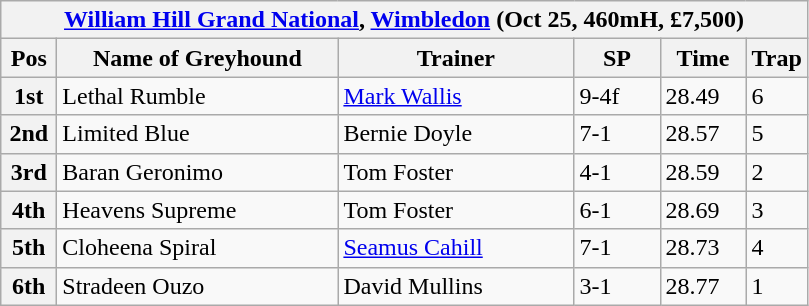<table class="wikitable">
<tr>
<th colspan="6"><a href='#'>William Hill Grand National</a>, <a href='#'>Wimbledon</a> (Oct 25, 460mH, £7,500)</th>
</tr>
<tr>
<th width=30>Pos</th>
<th width=180>Name of Greyhound</th>
<th width=150>Trainer</th>
<th width=50>SP</th>
<th width=50>Time</th>
<th width=30>Trap</th>
</tr>
<tr>
<th>1st</th>
<td>Lethal Rumble</td>
<td><a href='#'>Mark Wallis</a></td>
<td>9-4f</td>
<td>28.49</td>
<td>6</td>
</tr>
<tr>
<th>2nd</th>
<td>Limited Blue</td>
<td>Bernie Doyle</td>
<td>7-1</td>
<td>28.57</td>
<td>5</td>
</tr>
<tr>
<th>3rd</th>
<td>Baran Geronimo</td>
<td>Tom Foster</td>
<td>4-1</td>
<td>28.59</td>
<td>2</td>
</tr>
<tr>
<th>4th</th>
<td>Heavens Supreme</td>
<td>Tom Foster</td>
<td>6-1</td>
<td>28.69</td>
<td>3</td>
</tr>
<tr>
<th>5th</th>
<td>Cloheena Spiral</td>
<td><a href='#'>Seamus Cahill</a></td>
<td>7-1</td>
<td>28.73</td>
<td>4</td>
</tr>
<tr>
<th>6th</th>
<td>Stradeen Ouzo</td>
<td>David Mullins</td>
<td>3-1</td>
<td>28.77</td>
<td>1</td>
</tr>
</table>
